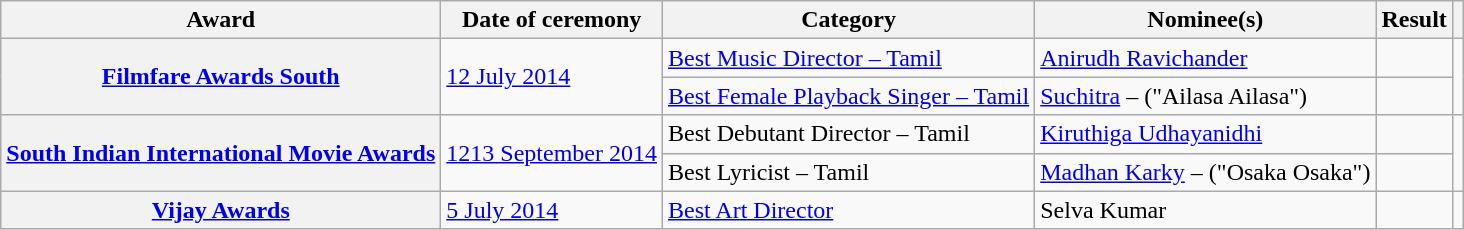<table class="wikitable plainrowheaders unsortable">
<tr>
<th scope="col">Award</th>
<th scope="col">Date of ceremony</th>
<th scope="col">Category</th>
<th scope="col">Nominee(s)</th>
<th scope="col">Result</th>
<th scope="col" class="unsortable"></th>
</tr>
<tr>
<th rowspan="2" scope="row"><a href='#'>Filmfare Awards South</a></th>
<td rowspan="2"><a href='#'>12 July 2014</a></td>
<td><a href='#'>Best Music Director – Tamil</a></td>
<td><a href='#'>Anirudh Ravichander</a></td>
<td></td>
<td rowspan="2" style="text-align:center;"><br></td>
</tr>
<tr>
<td><a href='#'>Best Female Playback Singer – Tamil</a></td>
<td><a href='#'>Suchitra</a> – ("Ailasa Ailasa")</td>
<td></td>
</tr>
<tr>
<th rowspan="2" scope="row"><a href='#'>South Indian International Movie Awards</a></th>
<td rowspan="2"><a href='#'>1213 September 2014</a></td>
<td>Best Debutant Director – Tamil</td>
<td><a href='#'>Kiruthiga Udhayanidhi</a></td>
<td></td>
<td rowspan="2" style="text-align:center;"><br></td>
</tr>
<tr>
<td>Best Lyricist – Tamil</td>
<td><a href='#'>Madhan Karky</a> – ("Osaka Osaka")</td>
<td></td>
</tr>
<tr>
<th rowspan="1" scope="row"><a href='#'>Vijay Awards</a></th>
<td><a href='#'>5 July 2014</a></td>
<td><a href='#'>Best Art Director</a></td>
<td>Selva Kumar</td>
<td></td>
<td style="text-align:center;"></td>
</tr>
</table>
